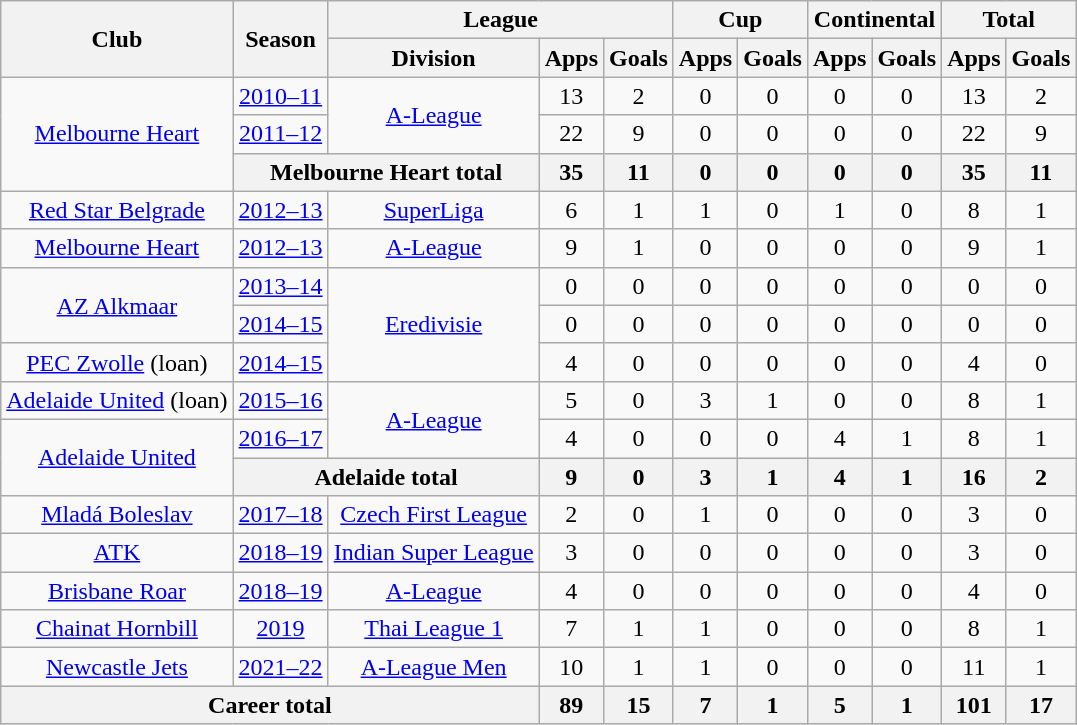<table class="wikitable" style="text-align: center;">
<tr>
<th rowspan="2">Club</th>
<th rowspan="2">Season</th>
<th colspan="3">League</th>
<th colspan="2">Cup</th>
<th colspan="2">Continental</th>
<th colspan="2">Total</th>
</tr>
<tr>
<th>Division</th>
<th>Apps</th>
<th>Goals</th>
<th>Apps</th>
<th>Goals</th>
<th>Apps</th>
<th>Goals</th>
<th>Apps</th>
<th>Goals</th>
</tr>
<tr>
<td rowspan="3" valign="center"><a href='#'>Melbourne Heart</a></td>
<td><a href='#'>2010–11</a></td>
<td rowspan=2><a href='#'>A-League</a></td>
<td>13</td>
<td>2</td>
<td>0</td>
<td>0</td>
<td>0</td>
<td>0</td>
<td>13</td>
<td>2</td>
</tr>
<tr>
<td><a href='#'>2011–12</a></td>
<td>22</td>
<td>9</td>
<td>0</td>
<td>0</td>
<td>0</td>
<td>0</td>
<td>22</td>
<td>9</td>
</tr>
<tr>
<th colspan=2>Melbourne Heart total</th>
<th>35</th>
<th>11</th>
<th>0</th>
<th>0</th>
<th>0</th>
<th>0</th>
<th>35</th>
<th>11</th>
</tr>
<tr>
<td><a href='#'>Red Star Belgrade</a></td>
<td><a href='#'>2012–13</a></td>
<td><a href='#'>SuperLiga</a></td>
<td>6</td>
<td>1</td>
<td>1</td>
<td>0</td>
<td>1</td>
<td>0</td>
<td>8</td>
<td>1</td>
</tr>
<tr>
<td><a href='#'>Melbourne Heart</a></td>
<td><a href='#'>2012–13</a></td>
<td><a href='#'>A-League</a></td>
<td>9</td>
<td>1</td>
<td>0</td>
<td>0</td>
<td>0</td>
<td>0</td>
<td>9</td>
<td>1</td>
</tr>
<tr>
<td rowspan=2><a href='#'>AZ Alkmaar</a></td>
<td><a href='#'>2013–14</a></td>
<td rowspan=3><a href='#'>Eredivisie</a></td>
<td>0</td>
<td>0</td>
<td>0</td>
<td>0</td>
<td>0</td>
<td>0</td>
<td>0</td>
<td>0</td>
</tr>
<tr>
<td><a href='#'>2014–15</a></td>
<td>0</td>
<td>0</td>
<td>0</td>
<td>0</td>
<td>0</td>
<td>0</td>
<td>0</td>
<td>0</td>
</tr>
<tr>
<td><a href='#'>PEC Zwolle</a> (loan)</td>
<td><a href='#'>2014–15</a></td>
<td>4</td>
<td>0</td>
<td>0</td>
<td>0</td>
<td>0</td>
<td>0</td>
<td>4</td>
<td>0</td>
</tr>
<tr>
<td><a href='#'>Adelaide United</a> (loan)</td>
<td><a href='#'>2015–16</a></td>
<td rowspan=2><a href='#'>A-League</a></td>
<td>5</td>
<td>0</td>
<td>3</td>
<td>1</td>
<td>0</td>
<td>0</td>
<td>8</td>
<td>1</td>
</tr>
<tr>
<td rowspan=2><a href='#'>Adelaide United</a></td>
<td><a href='#'>2016–17</a></td>
<td>4</td>
<td>0</td>
<td>0</td>
<td>0</td>
<td>4</td>
<td>1</td>
<td>8</td>
<td>1</td>
</tr>
<tr>
<th colspan=2>Adelaide total</th>
<th>9</th>
<th>0</th>
<th>3</th>
<th>1</th>
<th>4</th>
<th>1</th>
<th>16</th>
<th>2</th>
</tr>
<tr>
<td><a href='#'>Mladá Boleslav</a></td>
<td><a href='#'>2017–18</a></td>
<td><a href='#'>Czech First League</a></td>
<td>2</td>
<td>0</td>
<td>1</td>
<td>0</td>
<td>0</td>
<td>0</td>
<td>3</td>
<td>0</td>
</tr>
<tr>
<td><a href='#'>ATK</a></td>
<td><a href='#'>2018–19</a></td>
<td><a href='#'>Indian Super League</a></td>
<td>3</td>
<td>0</td>
<td>0</td>
<td>0</td>
<td>0</td>
<td>0</td>
<td>3</td>
<td>0</td>
</tr>
<tr>
<td><a href='#'>Brisbane Roar</a></td>
<td><a href='#'>2018–19</a></td>
<td><a href='#'>A-League</a></td>
<td>4</td>
<td>0</td>
<td>0</td>
<td>0</td>
<td>0</td>
<td>0</td>
<td>4</td>
<td>0</td>
</tr>
<tr>
<td><a href='#'>Chainat Hornbill</a></td>
<td><a href='#'>2019</a></td>
<td><a href='#'>Thai League 1</a></td>
<td>7</td>
<td>1</td>
<td>1</td>
<td>0</td>
<td>0</td>
<td>0</td>
<td>8</td>
<td>1</td>
</tr>
<tr>
<td><a href='#'>Newcastle Jets</a></td>
<td><a href='#'>2021–22</a></td>
<td><a href='#'>A-League Men</a></td>
<td>10</td>
<td>1</td>
<td>1</td>
<td>0</td>
<td>0</td>
<td>0</td>
<td>11</td>
<td>1</td>
</tr>
<tr>
<th colspan=3>Career total</th>
<th>89</th>
<th>15</th>
<th>7</th>
<th>1</th>
<th>5</th>
<th>1</th>
<th>101</th>
<th>17</th>
</tr>
</table>
